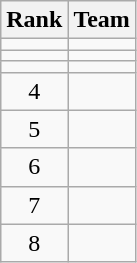<table class="wikitable" style="text-align: center;">
<tr>
<th>Rank</th>
<th>Team</th>
</tr>
<tr>
<td></td>
<td align="left"></td>
</tr>
<tr>
<td></td>
<td align="left"></td>
</tr>
<tr>
<td></td>
<td align="left"></td>
</tr>
<tr>
<td>4</td>
<td align="left"></td>
</tr>
<tr>
<td>5</td>
<td align="left"></td>
</tr>
<tr>
<td>6</td>
<td align="left"></td>
</tr>
<tr>
<td>7</td>
<td align="left"></td>
</tr>
<tr>
<td>8</td>
<td align="left"></td>
</tr>
</table>
